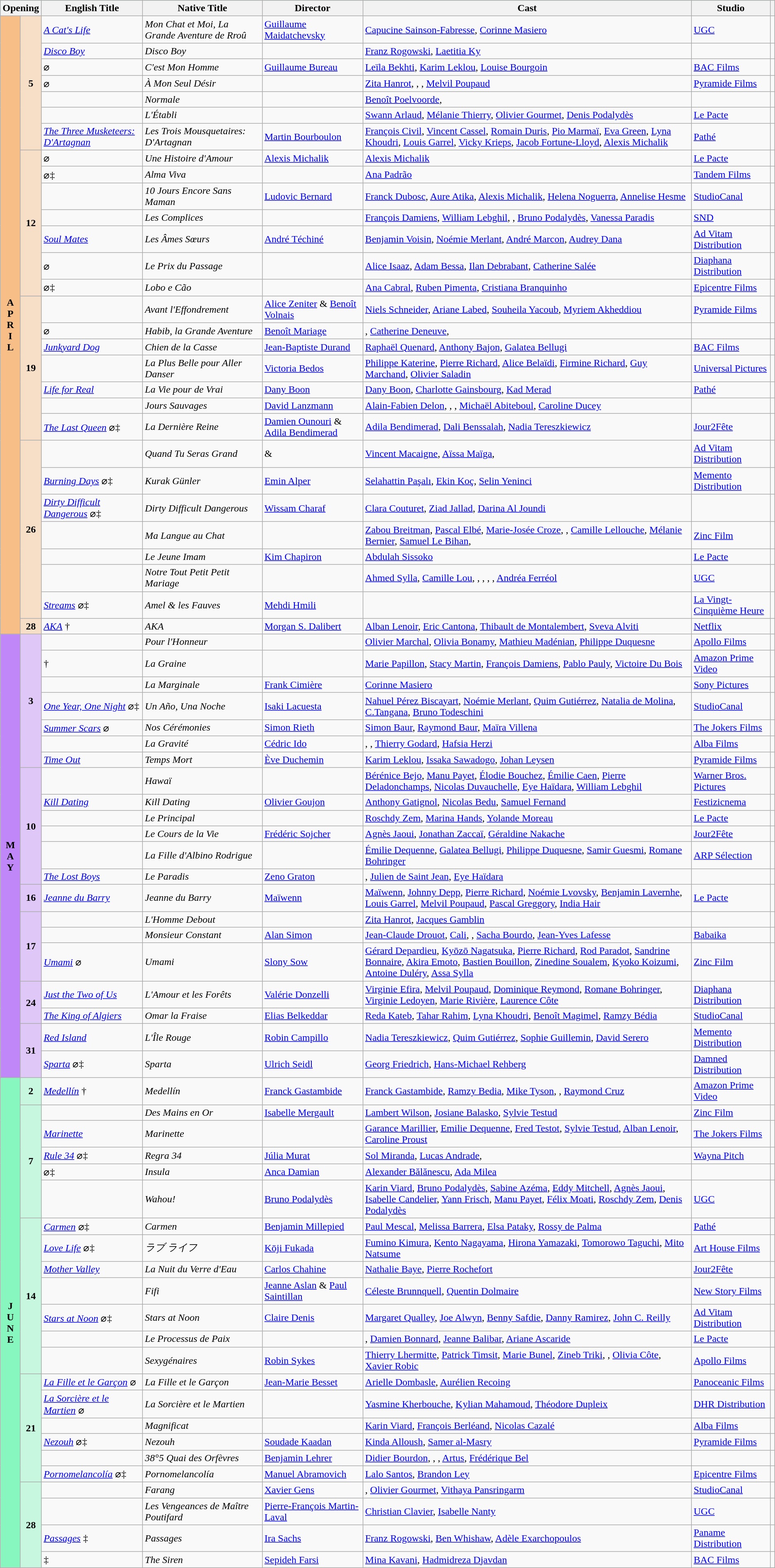<table class="wikitable sortable">
<tr style="background:#b0e0e6; text-align:center;">
<th colspan="2">Opening</th>
<th>English Title</th>
<th>Native Title</th>
<th>Director</th>
<th>Cast</th>
<th>Studio</th>
<th></th>
</tr>
<tr>
<th rowspan="29" style="text-align:center; background:#f7bf87; ">A<br>P<br>R<br>I<br>L</th>
<td rowspan="7" style="text-align:center; background:#f7dfc7"><strong>5</strong></td>
<td><em><a href='#'>A Cat's Life</a></em></td>
<td><em>Mon Chat et Moi, La Grande Aventure de Rroû</em></td>
<td><a href='#'>Guillaume Maidatchevsky</a></td>
<td><a href='#'>Capucine Sainson-Fabresse</a>, <a href='#'>Corinne Masiero</a></td>
<td><a href='#'>UGC</a></td>
<td></td>
</tr>
<tr>
<td><em><a href='#'>Disco Boy</a></em></td>
<td><em>Disco Boy</em></td>
<td></td>
<td><a href='#'>Franz Rogowski</a>, <a href='#'>Laetitia Ky</a></td>
<td></td>
<td></td>
</tr>
<tr>
<td><em></em> ⌀</td>
<td><em>C'est Mon Homme</em></td>
<td><a href='#'>Guillaume Bureau</a></td>
<td><a href='#'>Leïla Bekhti</a>, <a href='#'>Karim Leklou</a>, <a href='#'>Louise Bourgoin</a></td>
<td><a href='#'>BAC Films</a></td>
<td></td>
</tr>
<tr>
<td><em></em> ⌀</td>
<td><em>À Mon Seul Désir</em></td>
<td></td>
<td><a href='#'>Zita Hanrot</a>, , , <a href='#'>Melvil Poupaud</a></td>
<td><a href='#'>Pyramide Films</a></td>
<td></td>
</tr>
<tr>
<td><em></em></td>
<td><em>Normale</em></td>
<td></td>
<td><a href='#'>Benoît Poelvoorde</a>, </td>
<td></td>
<td></td>
</tr>
<tr>
<td><em></em></td>
<td><em>L'Établi</em></td>
<td></td>
<td><a href='#'>Swann Arlaud</a>, <a href='#'>Mélanie Thierry</a>, <a href='#'>Olivier Gourmet</a>, <a href='#'>Denis Podalydès</a></td>
<td><a href='#'>Le Pacte</a></td>
<td></td>
</tr>
<tr>
<td><em><a href='#'>The Three Musketeers: D'Artagnan</a></em></td>
<td><em>Les Trois Mousquetaires: D'Artagnan</em></td>
<td><a href='#'>Martin Bourboulon</a></td>
<td><a href='#'>François Civil</a>, <a href='#'>Vincent Cassel</a>, <a href='#'>Romain Duris</a>, <a href='#'>Pio Marmaï</a>, <a href='#'>Eva Green</a>, <a href='#'>Lyna Khoudri</a>, <a href='#'>Louis Garrel</a>, <a href='#'>Vicky Krieps</a>, <a href='#'>Jacob Fortune-Lloyd</a>, <a href='#'>Alexis Michalik</a></td>
<td><a href='#'>Pathé</a></td>
<td></td>
</tr>
<tr>
<td rowspan="7" style="text-align:center; background:#f7dfc7"><strong>12</strong></td>
<td><em></em> ⌀</td>
<td><em>Une Histoire d'Amour</em></td>
<td><a href='#'>Alexis Michalik</a></td>
<td><a href='#'>Alexis Michalik</a></td>
<td><a href='#'>Le Pacte</a></td>
<td></td>
</tr>
<tr>
<td><em></em> ⌀‡</td>
<td><em>Alma Viva</em></td>
<td></td>
<td><a href='#'>Ana Padrão</a></td>
<td><a href='#'>Tandem Films</a></td>
<td></td>
</tr>
<tr>
<td><em></em></td>
<td><em>10 Jours Encore Sans Maman</em></td>
<td><a href='#'>Ludovic Bernard</a></td>
<td><a href='#'>Franck Dubosc</a>, <a href='#'>Aure Atika</a>, <a href='#'>Alexis Michalik</a>, <a href='#'>Helena Noguerra</a>, <a href='#'>Annelise Hesme</a></td>
<td><a href='#'>StudioCanal</a></td>
<td></td>
</tr>
<tr>
<td><em></em></td>
<td><em>Les Complices</em></td>
<td></td>
<td><a href='#'>François Damiens</a>, <a href='#'>William Lebghil</a>, , <a href='#'>Bruno Podalydès</a>, <a href='#'>Vanessa Paradis</a></td>
<td><a href='#'>SND</a></td>
<td></td>
</tr>
<tr>
<td><em><a href='#'>Soul Mates</a></em></td>
<td><em>Les Âmes Sœurs</em></td>
<td><a href='#'>André Téchiné</a></td>
<td><a href='#'>Benjamin Voisin</a>, <a href='#'>Noémie Merlant</a>, <a href='#'>André Marcon</a>, <a href='#'>Audrey Dana</a></td>
<td><a href='#'>Ad Vitam Distribution</a></td>
<td></td>
</tr>
<tr>
<td><em></em> ⌀</td>
<td><em>Le Prix du Passage</em></td>
<td></td>
<td><a href='#'>Alice Isaaz</a>, <a href='#'>Adam Bessa</a>, <a href='#'>Ilan Debrabant</a>, <a href='#'>Catherine Salée</a></td>
<td><a href='#'>Diaphana Distribution</a></td>
<td></td>
</tr>
<tr>
<td><em></em> ⌀‡</td>
<td><em>Lobo e Cão</em></td>
<td></td>
<td><a href='#'>Ana Cabral</a>, <a href='#'>Ruben Pimenta</a>, <a href='#'>Cristiana Branquinho</a></td>
<td><a href='#'>Epicentre Films</a></td>
<td></td>
</tr>
<tr>
<td rowspan="7" style="text-align:center; background:#f7dfc7"><strong>19</strong></td>
<td><em></em></td>
<td><em>Avant l'Effondrement</em></td>
<td><a href='#'>Alice Zeniter</a> & <a href='#'>Benoît Volnais</a></td>
<td><a href='#'>Niels Schneider</a>, <a href='#'>Ariane Labed</a>, <a href='#'>Souheila Yacoub</a>, <a href='#'>Myriem Akheddiou</a></td>
<td><a href='#'>Pyramide Films</a></td>
<td></td>
</tr>
<tr>
<td><em></em> ⌀</td>
<td><em>Habib, la Grande Aventure</em></td>
<td><a href='#'>Benoît Mariage</a></td>
<td>, <a href='#'>Catherine Deneuve</a>, </td>
<td></td>
<td></td>
</tr>
<tr>
<td><em><a href='#'>Junkyard Dog</a></em></td>
<td><em>Chien de la Casse</em></td>
<td><a href='#'>Jean-Baptiste Durand</a></td>
<td><a href='#'>Raphaël Quenard</a>, <a href='#'>Anthony Bajon</a>, <a href='#'>Galatea Bellugi</a></td>
<td><a href='#'>BAC Films</a></td>
<td></td>
</tr>
<tr>
<td><em></em></td>
<td><em>La Plus Belle pour Aller Danser</em></td>
<td><a href='#'>Victoria Bedos</a></td>
<td><a href='#'>Philippe Katerine</a>, <a href='#'>Pierre Richard</a>, <a href='#'>Alice Belaïdi</a>, <a href='#'>Firmine Richard</a>, <a href='#'>Guy Marchand</a>, <a href='#'>Olivier Saladin</a></td>
<td><a href='#'>Universal Pictures</a></td>
<td></td>
</tr>
<tr>
<td><em><a href='#'>Life for Real</a></em></td>
<td><em>La Vie pour de Vrai</em></td>
<td><a href='#'>Dany Boon</a></td>
<td><a href='#'>Dany Boon</a>, <a href='#'>Charlotte Gainsbourg</a>, <a href='#'>Kad Merad</a></td>
<td><a href='#'>Pathé</a></td>
<td></td>
</tr>
<tr>
<td><em></em></td>
<td><em>Jours Sauvages</em></td>
<td><a href='#'>David Lanzmann</a></td>
<td><a href='#'>Alain-Fabien Delon</a>, , , <a href='#'>Michaël Abiteboul</a>, <a href='#'>Caroline Ducey</a></td>
<td></td>
<td></td>
</tr>
<tr>
<td><em><a href='#'>The Last Queen</a></em> ⌀‡</td>
<td><em>La Dernière Reine</em></td>
<td><a href='#'>Damien Ounouri</a> & <a href='#'>Adila Bendimerad</a></td>
<td><a href='#'>Adila Bendimerad</a>, <a href='#'>Dali Benssalah</a>, <a href='#'>Nadia Tereszkiewicz</a></td>
<td><a href='#'>Jour2Fête</a></td>
<td></td>
</tr>
<tr>
<td rowspan="7" style="text-align:center; background:#f7dfc7"><strong>26</strong></td>
<td><em></em></td>
<td><em>Quand Tu Seras Grand</em></td>
<td> & </td>
<td><a href='#'>Vincent Macaigne</a>, <a href='#'>Aïssa Maïga</a>, </td>
<td><a href='#'>Ad Vitam Distribution</a></td>
<td></td>
</tr>
<tr>
<td><em><a href='#'>Burning Days</a></em> ⌀‡</td>
<td><em>Kurak Günler</em></td>
<td><a href='#'>Emin Alper</a></td>
<td><a href='#'>Selahattin Paşalı</a>, <a href='#'>Ekin Koç</a>, <a href='#'>Selin Yeninci</a></td>
<td><a href='#'>Memento Distribution</a></td>
<td></td>
</tr>
<tr>
<td><em><a href='#'>Dirty Difficult Dangerous</a></em> ⌀‡</td>
<td><em>Dirty Difficult Dangerous</em></td>
<td><a href='#'>Wissam Charaf</a></td>
<td><a href='#'>Clara Couturet</a>, <a href='#'>Ziad Jallad</a>, <a href='#'>Darina Al Joundi</a></td>
<td></td>
<td></td>
</tr>
<tr>
<td><em></em></td>
<td><em>Ma Langue au Chat</em></td>
<td></td>
<td><a href='#'>Zabou Breitman</a>, <a href='#'>Pascal Elbé</a>, <a href='#'>Marie-Josée Croze</a>, , <a href='#'>Camille Lellouche</a>, <a href='#'>Mélanie Bernier</a>, <a href='#'>Samuel Le Bihan</a>, </td>
<td><a href='#'>Zinc Film</a></td>
<td></td>
</tr>
<tr>
<td><em></em></td>
<td><em>Le Jeune Imam</em></td>
<td><a href='#'>Kim Chapiron</a></td>
<td><a href='#'>Abdulah Sissoko</a></td>
<td><a href='#'>Le Pacte</a></td>
<td></td>
</tr>
<tr>
<td><em></em></td>
<td><em>Notre Tout Petit Petit Mariage</em></td>
<td></td>
<td><a href='#'>Ahmed Sylla</a>, <a href='#'>Camille Lou</a>, , , , , <a href='#'>Andréa Ferréol</a></td>
<td><a href='#'>UGC</a></td>
<td></td>
</tr>
<tr>
<td><em><a href='#'>Streams</a></em> ⌀‡</td>
<td><em>Amel & les Fauves</em></td>
<td><a href='#'>Mehdi Hmili</a></td>
<td></td>
<td><a href='#'>La Vingt-Cinquième Heure</a></td>
<td></td>
</tr>
<tr>
<td rowspan="1" style="text-align:center; background:#f7dfc7"><strong>28</strong></td>
<td><em><a href='#'>AKA</a></em> †</td>
<td><em>AKA</em></td>
<td><a href='#'>Morgan S. Dalibert</a></td>
<td><a href='#'>Alban Lenoir</a>, <a href='#'>Eric Cantona</a>, <a href='#'>Thibault de Montalembert</a>, <a href='#'>Sveva Alviti</a></td>
<td><a href='#'>Netflix</a></td>
<td></td>
</tr>
<tr>
<th rowspan="21" style="text-align:center; background:#bf87f7; ">M<br>A<br>Y</th>
<td rowspan="7" style="text-align:center; background:#dfc7f7;"><strong>3</strong></td>
<td><em></em></td>
<td><em>Pour l'Honneur</em></td>
<td></td>
<td><a href='#'>Olivier Marchal</a>, <a href='#'>Olivia Bonamy</a>, <a href='#'>Mathieu Madénian</a>, <a href='#'>Philippe Duquesne</a></td>
<td><a href='#'>Apollo Films</a></td>
<td></td>
</tr>
<tr>
<td><em></em> †</td>
<td><em>La Graine</em></td>
<td></td>
<td><a href='#'>Marie Papillon</a>, <a href='#'>Stacy Martin</a>, <a href='#'>François Damiens</a>, <a href='#'>Pablo Pauly</a>, <a href='#'>Victoire Du Bois</a></td>
<td><a href='#'>Amazon Prime Video</a></td>
<td></td>
</tr>
<tr>
<td><em></em></td>
<td><em>La Marginale</em></td>
<td><a href='#'>Frank Cimière</a></td>
<td><a href='#'>Corinne Masiero</a></td>
<td><a href='#'>Sony Pictures</a></td>
<td></td>
</tr>
<tr>
<td><em><a href='#'>One Year, One Night</a></em> ⌀‡</td>
<td><em>Un Año, Una Noche</em></td>
<td><a href='#'>Isaki Lacuesta</a></td>
<td><a href='#'>Nahuel Pérez Biscayart</a>, <a href='#'>Noémie Merlant</a>, <a href='#'>Quim Gutiérrez</a>, <a href='#'>Natalia de Molina</a>, <a href='#'>C.Tangana</a>, <a href='#'>Bruno Todeschini</a></td>
<td><a href='#'>StudioCanal</a></td>
<td></td>
</tr>
<tr>
<td><em><a href='#'>Summer Scars</a></em> ⌀</td>
<td><em>Nos Cérémonies</em></td>
<td><a href='#'>Simon Rieth</a></td>
<td><a href='#'>Simon Baur</a>, <a href='#'>Raymond Baur</a>, <a href='#'>Maïra Villena</a></td>
<td><a href='#'>The Jokers Films</a></td>
<td></td>
</tr>
<tr>
<td><em></em></td>
<td><em>La Gravité</em></td>
<td><a href='#'>Cédric Ido</a></td>
<td>, , <a href='#'>Thierry Godard</a>, <a href='#'>Hafsia Herzi</a></td>
<td><a href='#'>Alba Films</a></td>
<td></td>
</tr>
<tr>
<td><em><a href='#'>Time Out</a></em></td>
<td><em>Temps Mort</em></td>
<td><a href='#'>Ève Duchemin</a></td>
<td><a href='#'>Karim Leklou</a>, <a href='#'>Issaka Sawadogo</a>, <a href='#'>Johan Leysen</a></td>
<td><a href='#'>Pyramide Films</a></td>
<td></td>
</tr>
<tr>
<td rowspan="6" style="text-align:center; background:#dfc7f7;"><strong>10</strong></td>
<td><em></em></td>
<td><em>Hawaï</em></td>
<td></td>
<td><a href='#'>Bérénice Bejo</a>, <a href='#'>Manu Payet</a>, <a href='#'>Élodie Bouchez</a>, <a href='#'>Émilie Caen</a>, <a href='#'>Pierre Deladonchamps</a>, <a href='#'>Nicolas Duvauchelle</a>, <a href='#'>Eye Haïdara</a>, <a href='#'>William Lebghil</a></td>
<td><a href='#'>Warner Bros. Pictures</a></td>
<td></td>
</tr>
<tr>
<td><em><a href='#'>Kill Dating</a></em></td>
<td><em>Kill Dating</em></td>
<td><a href='#'>Olivier Goujon</a></td>
<td><a href='#'>Anthony Gatignol</a>, <a href='#'>Nicolas Bedu</a>, <a href='#'>Samuel Fernand</a></td>
<td><a href='#'>Festizicnema</a></td>
<td></td>
</tr>
<tr>
<td><em></em></td>
<td><em>Le Principal</em></td>
<td></td>
<td><a href='#'>Roschdy Zem</a>, <a href='#'>Marina Hands</a>, <a href='#'>Yolande Moreau</a></td>
<td><a href='#'>Le Pacte</a></td>
<td></td>
</tr>
<tr>
<td><em></em></td>
<td><em>Le Cours de la Vie</em></td>
<td><a href='#'>Frédéric Sojcher</a></td>
<td><a href='#'>Agnès Jaoui</a>, <a href='#'>Jonathan Zaccaï</a>, <a href='#'>Géraldine Nakache</a></td>
<td><a href='#'>Jour2Fête</a></td>
<td></td>
</tr>
<tr>
<td><em></em></td>
<td><em>La Fille d'Albino Rodrigue</em></td>
<td></td>
<td><a href='#'>Émilie Dequenne</a>, <a href='#'>Galatea Bellugi</a>, <a href='#'>Philippe Duquesne</a>, <a href='#'>Samir Guesmi</a>, <a href='#'>Romane Bohringer</a></td>
<td><a href='#'>ARP Sélection</a></td>
<td></td>
</tr>
<tr>
<td><em><a href='#'>The Lost Boys</a></em></td>
<td><em>Le Paradis</em></td>
<td><a href='#'>Zeno Graton</a></td>
<td>, <a href='#'>Julien de Saint Jean</a>, <a href='#'>Eye Haïdara</a></td>
<td></td>
<td></td>
</tr>
<tr>
<td rowspan="1" style="text-align:center; background:#dfc7f7;"><strong>16</strong></td>
<td><em><a href='#'>Jeanne du Barry</a></em></td>
<td><em>Jeanne du Barry</em></td>
<td><a href='#'>Maïwenn</a></td>
<td><a href='#'>Maïwenn</a>, <a href='#'>Johnny Depp</a>, <a href='#'>Pierre Richard</a>, <a href='#'>Noémie Lvovsky</a>, <a href='#'>Benjamin Lavernhe</a>, <a href='#'>Louis Garrel</a>, <a href='#'>Melvil Poupaud</a>, <a href='#'>Pascal Greggory</a>, <a href='#'>India Hair</a></td>
<td><a href='#'>Le Pacte</a></td>
<td></td>
</tr>
<tr>
<td rowspan="3" style="text-align:center; background:#dfc7f7;"><strong>17</strong></td>
<td><em></em></td>
<td><em>L'Homme Debout</em></td>
<td></td>
<td><a href='#'>Zita Hanrot</a>, <a href='#'>Jacques Gamblin</a></td>
<td></td>
<td></td>
</tr>
<tr>
<td><em></em></td>
<td><em>Monsieur Constant</em></td>
<td><a href='#'>Alan Simon</a></td>
<td><a href='#'>Jean-Claude Drouot</a>, <a href='#'>Cali</a>, , <a href='#'>Sacha Bourdo</a>, <a href='#'>Jean-Yves Lafesse</a></td>
<td><a href='#'>Babaika</a></td>
<td></td>
</tr>
<tr>
<td><em><a href='#'>Umami</a></em> ⌀</td>
<td><em>Umami</em></td>
<td><a href='#'>Slony Sow</a></td>
<td><a href='#'>Gérard Depardieu</a>, <a href='#'>Kyōzō Nagatsuka</a>, <a href='#'>Pierre Richard</a>, <a href='#'>Rod Paradot</a>, <a href='#'>Sandrine Bonnaire</a>, <a href='#'>Akira Emoto</a>, <a href='#'>Bastien Bouillon</a>, <a href='#'>Zinedine Soualem</a>, <a href='#'>Kyoko Koizumi</a>, <a href='#'>Antoine Duléry</a>, <a href='#'>Assa Sylla</a></td>
<td><a href='#'>Zinc Film</a></td>
<td></td>
</tr>
<tr>
<td rowspan="2" style="text-align:center; background:#dfc7f7;"><strong>24</strong></td>
<td><em><a href='#'>Just the Two of Us</a></em></td>
<td><em>L'Amour et les Forêts</em></td>
<td><a href='#'>Valérie Donzelli</a></td>
<td><a href='#'>Virginie Efira</a>, <a href='#'>Melvil Poupaud</a>, <a href='#'>Dominique Reymond</a>, <a href='#'>Romane Bohringer</a>, <a href='#'>Virginie Ledoyen</a>, <a href='#'>Marie Rivière</a>, <a href='#'>Laurence Côte</a></td>
<td><a href='#'>Diaphana Distribution</a></td>
<td></td>
</tr>
<tr>
<td><em><a href='#'>The King of Algiers</a></em></td>
<td><em>Omar la Fraise</em></td>
<td><a href='#'>Elias Belkeddar</a></td>
<td><a href='#'>Reda Kateb</a>, <a href='#'>Tahar Rahim</a>, <a href='#'>Lyna Khoudri</a>, <a href='#'>Benoît Magimel</a>, <a href='#'>Ramzy Bédia</a></td>
<td><a href='#'>StudioCanal</a></td>
<td></td>
</tr>
<tr>
<td rowspan="2" style="text-align:center; background:#dfc7f7;"><strong>31</strong></td>
<td><em><a href='#'>Red Island</a></em></td>
<td><em>L'Île Rouge</em></td>
<td><a href='#'>Robin Campillo</a></td>
<td><a href='#'>Nadia Tereszkiewicz</a>, <a href='#'>Quim Gutiérrez</a>, <a href='#'>Sophie Guillemin</a>, <a href='#'>David Serero</a></td>
<td><a href='#'>Memento Distribution</a></td>
<td></td>
</tr>
<tr>
<td><em><a href='#'>Sparta</a></em> ⌀‡</td>
<td><em>Sparta</em></td>
<td><a href='#'>Ulrich Seidl</a></td>
<td><a href='#'>Georg Friedrich</a>, <a href='#'>Hans-Michael Rehberg</a></td>
<td><a href='#'>Damned Distribution</a></td>
<td></td>
</tr>
<tr>
<th rowspan="23" style="text-align:center; background:#87f7bf; textcolor:#000;">J<br>U<br>N<br>E</th>
<td rowspan="1" style="text-align:center; background:#c7f7df"><strong>2</strong></td>
<td><em><a href='#'>Medellín</a></em> †</td>
<td><em>Medellín</em></td>
<td><a href='#'>Franck Gastambide</a></td>
<td><a href='#'>Franck Gastambide</a>, <a href='#'>Ramzy Bedia</a>, <a href='#'>Mike Tyson</a>, , <a href='#'>Raymond Cruz</a></td>
<td><a href='#'>Amazon Prime Video</a></td>
<td></td>
</tr>
<tr>
<td rowspan="5" style="text-align:center; background:#c7f7df"><strong>7</strong></td>
<td><em></em></td>
<td><em>Des Mains en Or</em></td>
<td><a href='#'>Isabelle Mergault</a></td>
<td><a href='#'>Lambert Wilson</a>, <a href='#'>Josiane Balasko</a>, <a href='#'>Sylvie Testud</a></td>
<td><a href='#'>Zinc Film</a></td>
<td></td>
</tr>
<tr>
<td><em><a href='#'>Marinette</a></em></td>
<td><em>Marinette</em></td>
<td></td>
<td><a href='#'>Garance Marillier</a>, <a href='#'>Emilie Dequenne</a>, <a href='#'>Fred Testot</a>, <a href='#'>Sylvie Testud</a>, <a href='#'>Alban Lenoir</a>, <a href='#'>Caroline Proust</a></td>
<td><a href='#'>The Jokers Films</a></td>
<td></td>
</tr>
<tr>
<td><em><a href='#'>Rule 34</a></em> ⌀‡</td>
<td><em>Regra 34</em></td>
<td><a href='#'>Júlia Murat</a></td>
<td><a href='#'>Sol Miranda</a>, <a href='#'>Lucas Andrade</a>, </td>
<td><a href='#'>Wayna Pitch</a></td>
<td></td>
</tr>
<tr>
<td><em></em> ⌀‡</td>
<td><em>Insula</em></td>
<td><a href='#'>Anca Damian</a></td>
<td><a href='#'>Alexander Bălănescu</a>, <a href='#'>Ada Milea</a></td>
<td></td>
<td></td>
</tr>
<tr>
<td><em></em></td>
<td><em>Wahou!</em></td>
<td><a href='#'>Bruno Podalydès</a></td>
<td><a href='#'>Karin Viard</a>, <a href='#'>Bruno Podalydès</a>, <a href='#'>Sabine Azéma</a>, <a href='#'>Eddy Mitchell</a>, <a href='#'>Agnès Jaoui</a>, <a href='#'>Isabelle Candelier</a>, <a href='#'>Yann Frisch</a>, <a href='#'>Manu Payet</a>, <a href='#'>Félix Moati</a>, <a href='#'>Roschdy Zem</a>, <a href='#'>Denis Podalydès</a></td>
<td><a href='#'>UGC</a></td>
<td></td>
</tr>
<tr>
<td rowspan="7" style="text-align:center; background:#c7f7df"><strong>14</strong></td>
<td><em><a href='#'>Carmen</a></em> ⌀‡</td>
<td><em>Carmen</em></td>
<td><a href='#'>Benjamin Millepied</a></td>
<td><a href='#'>Paul Mescal</a>, <a href='#'>Melissa Barrera</a>, <a href='#'>Elsa Pataky</a>, <a href='#'>Rossy de Palma</a></td>
<td><a href='#'>Pathé</a></td>
<td></td>
</tr>
<tr>
<td><em><a href='#'>Love Life</a></em> ⌀‡</td>
<td><em>ラブ ライフ</em></td>
<td><a href='#'>Kōji Fukada</a></td>
<td><a href='#'>Fumino Kimura</a>, <a href='#'>Kento Nagayama</a>, <a href='#'>Hirona Yamazaki</a>, <a href='#'>Tomorowo Taguchi</a>, <a href='#'>Mito Natsume</a></td>
<td><a href='#'>Art House Films</a></td>
<td></td>
</tr>
<tr>
<td><em><a href='#'>Mother Valley</a></em></td>
<td><em>La Nuit du Verre d'Eau</em></td>
<td><a href='#'>Carlos Chahine</a></td>
<td><a href='#'>Nathalie Baye</a>, <a href='#'>Pierre Rochefort</a></td>
<td><a href='#'>Jour2Fête</a></td>
<td></td>
</tr>
<tr>
<td><em></em></td>
<td><em>Fifi</em></td>
<td><a href='#'>Jeanne Aslan</a> & <a href='#'>Paul Saintillan</a></td>
<td><a href='#'>Céleste Brunnquell</a>, <a href='#'>Quentin Dolmaire</a></td>
<td><a href='#'>New Story Films</a></td>
<td></td>
</tr>
<tr>
<td><em><a href='#'>Stars at Noon</a></em> ⌀‡</td>
<td><em>Stars at Noon</em></td>
<td><a href='#'>Claire Denis</a></td>
<td><a href='#'>Margaret Qualley</a>, <a href='#'>Joe Alwyn</a>, <a href='#'>Benny Safdie</a>, <a href='#'>Danny Ramirez</a>, <a href='#'>John C. Reilly</a></td>
<td><a href='#'>Ad Vitam Distribution</a></td>
<td></td>
</tr>
<tr>
<td><em></em></td>
<td><em>Le Processus de Paix</em></td>
<td></td>
<td>, <a href='#'>Damien Bonnard</a>, <a href='#'>Jeanne Balibar</a>, <a href='#'>Ariane Ascaride</a></td>
<td><a href='#'>Le Pacte</a></td>
<td></td>
</tr>
<tr>
<td><em></em></td>
<td><em>Sexygénaires</em></td>
<td><a href='#'>Robin Sykes</a></td>
<td><a href='#'>Thierry Lhermitte</a>, <a href='#'>Patrick Timsit</a>, <a href='#'>Marie Bunel</a>, <a href='#'>Zineb Triki</a>, , <a href='#'>Olivia Côte</a>, <a href='#'>Xavier Robic</a></td>
<td><a href='#'>Apollo Films</a></td>
<td></td>
</tr>
<tr>
<td rowspan="6" style="text-align:center; background:#c7f7df"><strong>21</strong></td>
<td><em><a href='#'>La Fille et le Garçon</a></em> ⌀</td>
<td><em>La Fille et le Garçon</em></td>
<td><a href='#'>Jean-Marie Besset</a></td>
<td><a href='#'>Arielle Dombasle</a>, <a href='#'>Aurélien Recoing</a></td>
<td><a href='#'>Panoceanic Films</a></td>
<td></td>
</tr>
<tr>
<td><em><a href='#'>La Sorcière et le Martien</a></em> ⌀</td>
<td><em>La Sorcière et le Martien</em></td>
<td></td>
<td><a href='#'>Yasmine Kherbouche</a>, <a href='#'>Kylian Mahamoud</a>, <a href='#'>Théodore Dupleix</a></td>
<td><a href='#'>DHR Distribution</a></td>
<td></td>
</tr>
<tr>
<td><em></em></td>
<td><em>Magnificat</em></td>
<td></td>
<td><a href='#'>Karin Viard</a>, <a href='#'>François Berléand</a>, <a href='#'>Nicolas Cazalé</a></td>
<td><a href='#'>Alba Films</a></td>
<td></td>
</tr>
<tr>
<td><em><a href='#'>Nezouh</a></em> ⌀‡</td>
<td><em>Nezouh</em></td>
<td><a href='#'>Soudade Kaadan</a></td>
<td><a href='#'>Kinda Alloush</a>, <a href='#'>Samer al-Masry</a></td>
<td><a href='#'>Pyramide Films</a></td>
<td></td>
</tr>
<tr>
<td><em></em></td>
<td><em>38°5 Quai des Orfèvres</em></td>
<td><a href='#'>Benjamin Lehrer</a></td>
<td><a href='#'>Didier Bourdon</a>, , , <a href='#'>Artus</a>, <a href='#'>Frédérique Bel</a></td>
<td></td>
<td></td>
</tr>
<tr>
<td><em><a href='#'>Pornomelancolía</a></em> ⌀‡</td>
<td><em>Pornomelancolía</em></td>
<td><a href='#'>Manuel Abramovich</a></td>
<td><a href='#'>Lalo Santos</a>, <a href='#'>Brandon Ley</a></td>
<td><a href='#'>Epicentre Films</a></td>
<td></td>
</tr>
<tr>
<td rowspan="4" style="text-align:center; background:#c7f7df"><strong>28</strong></td>
<td><em></em></td>
<td><em>Farang</em></td>
<td><a href='#'>Xavier Gens</a></td>
<td>, <a href='#'>Olivier Gourmet</a>, <a href='#'>Vithaya Pansringarm</a></td>
<td><a href='#'>StudioCanal</a></td>
<td></td>
</tr>
<tr>
<td><em></em></td>
<td><em>Les Vengeances de Maître Poutifard</em></td>
<td><a href='#'>Pierre-François Martin-Laval</a></td>
<td><a href='#'>Christian Clavier</a>, <a href='#'>Isabelle Nanty</a></td>
<td><a href='#'>UGC</a></td>
<td></td>
</tr>
<tr>
<td><em><a href='#'>Passages</a></em> ‡</td>
<td><em>Passages</em></td>
<td><a href='#'>Ira Sachs</a></td>
<td><a href='#'>Franz Rogowski</a>, <a href='#'>Ben Whishaw</a>, <a href='#'>Adèle Exarchopoulos</a></td>
<td><a href='#'>Paname Distribution</a></td>
<td></td>
</tr>
<tr>
<td><em></em> ‡</td>
<td><em>The Siren</em></td>
<td><a href='#'>Sepideh Farsi</a></td>
<td><a href='#'>Mina Kavani</a>, <a href='#'>Hadmidreza Djavdan</a></td>
<td><a href='#'>BAC Films</a></td>
<td></td>
</tr>
</table>
